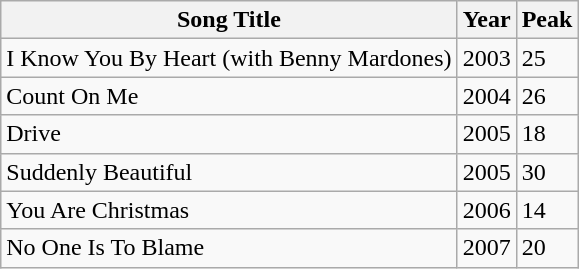<table class="wikitable" border="1">
<tr>
<th>Song Title</th>
<th>Year</th>
<th>Peak</th>
</tr>
<tr>
<td>I Know You By Heart (with Benny Mardones)</td>
<td>2003</td>
<td>25</td>
</tr>
<tr>
<td>Count On Me</td>
<td>2004</td>
<td>26</td>
</tr>
<tr>
<td>Drive</td>
<td>2005</td>
<td>18</td>
</tr>
<tr>
<td>Suddenly Beautiful</td>
<td>2005</td>
<td>30</td>
</tr>
<tr>
<td>You Are Christmas</td>
<td>2006</td>
<td>14</td>
</tr>
<tr>
<td>No One Is To Blame</td>
<td>2007</td>
<td>20</td>
</tr>
</table>
